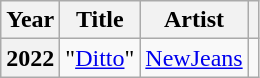<table class="wikitable plainrowheaders">
<tr>
<th scope="col">Year</th>
<th scope="col">Title</th>
<th scope="col">Artist</th>
<th scope="col" class="unsortable"></th>
</tr>
<tr>
<th scope="row">2022</th>
<td>"<a href='#'>Ditto</a>"</td>
<td><a href='#'>NewJeans</a></td>
<td align="center"></td>
</tr>
</table>
